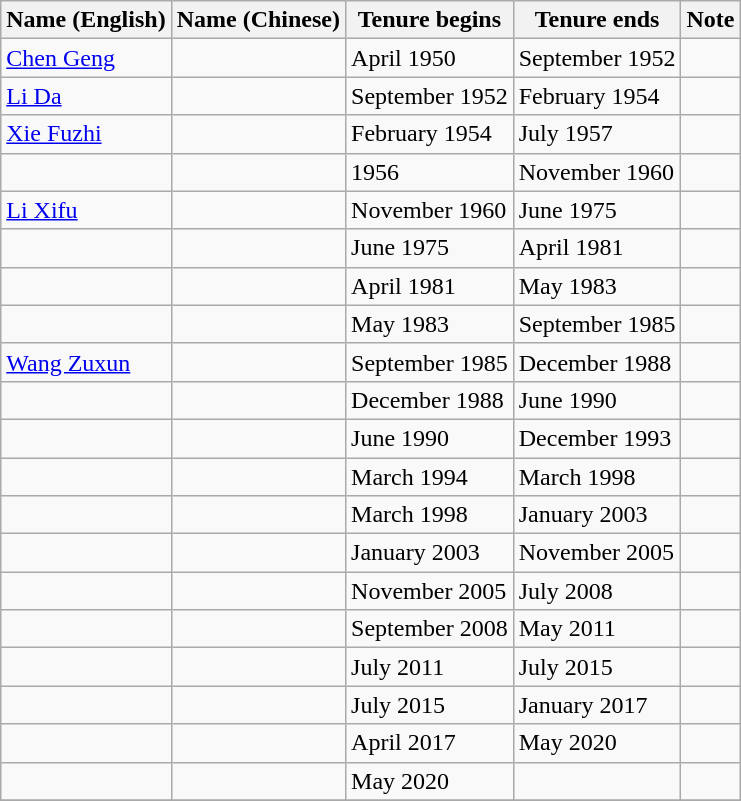<table class="wikitable">
<tr>
<th>Name (English)</th>
<th>Name (Chinese)</th>
<th>Tenure begins</th>
<th>Tenure ends</th>
<th>Note</th>
</tr>
<tr>
<td><a href='#'>Chen Geng</a></td>
<td></td>
<td>April 1950</td>
<td>September 1952</td>
<td></td>
</tr>
<tr>
<td><a href='#'>Li Da</a></td>
<td></td>
<td>September 1952</td>
<td>February 1954</td>
<td></td>
</tr>
<tr>
<td><a href='#'>Xie Fuzhi</a></td>
<td></td>
<td>February 1954</td>
<td>July 1957</td>
<td></td>
</tr>
<tr>
<td></td>
<td></td>
<td>1956</td>
<td>November 1960</td>
<td></td>
</tr>
<tr>
<td><a href='#'>Li Xifu</a></td>
<td></td>
<td>November 1960</td>
<td>June 1975</td>
<td></td>
</tr>
<tr>
<td></td>
<td></td>
<td>June 1975</td>
<td>April 1981</td>
<td></td>
</tr>
<tr>
<td></td>
<td></td>
<td>April 1981</td>
<td>May 1983</td>
<td></td>
</tr>
<tr>
<td></td>
<td></td>
<td>May 1983</td>
<td>September 1985</td>
<td></td>
</tr>
<tr>
<td><a href='#'>Wang Zuxun</a></td>
<td></td>
<td>September 1985</td>
<td>December 1988</td>
<td></td>
</tr>
<tr>
<td></td>
<td></td>
<td>December 1988</td>
<td>June 1990</td>
<td></td>
</tr>
<tr>
<td></td>
<td></td>
<td>June 1990</td>
<td>December 1993</td>
<td></td>
</tr>
<tr>
<td></td>
<td></td>
<td>March 1994</td>
<td>March 1998</td>
<td></td>
</tr>
<tr>
<td></td>
<td></td>
<td>March 1998</td>
<td>January 2003</td>
<td></td>
</tr>
<tr>
<td></td>
<td></td>
<td>January 2003</td>
<td>November 2005</td>
<td></td>
</tr>
<tr>
<td></td>
<td></td>
<td>November 2005</td>
<td>July 2008</td>
<td></td>
</tr>
<tr>
<td></td>
<td></td>
<td>September 2008</td>
<td>May 2011</td>
<td></td>
</tr>
<tr>
<td></td>
<td></td>
<td>July 2011</td>
<td>July 2015</td>
<td></td>
</tr>
<tr>
<td></td>
<td></td>
<td>July 2015</td>
<td>January 2017</td>
<td></td>
</tr>
<tr>
<td></td>
<td></td>
<td>April 2017</td>
<td>May 2020</td>
<td></td>
</tr>
<tr>
<td></td>
<td></td>
<td>May 2020</td>
<td></td>
<td></td>
</tr>
<tr>
</tr>
</table>
